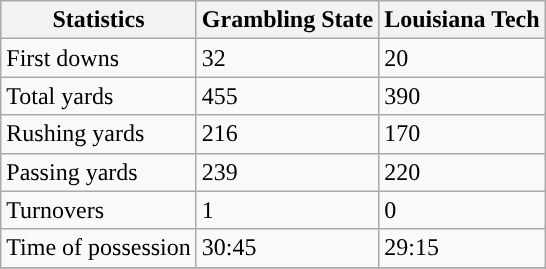<table class="wikitable" style="float: left;">
<tr>
<th>Statistics</th>
<th>Grambling State</th>
<th>Louisiana Tech</th>
</tr>
<tr>
<td>First downs</td>
<td>32</td>
<td>20</td>
</tr>
<tr>
<td>Total yards</td>
<td>455</td>
<td>390</td>
</tr>
<tr>
<td>Rushing yards</td>
<td>216</td>
<td>170</td>
</tr>
<tr>
<td>Passing yards</td>
<td>239</td>
<td>220</td>
</tr>
<tr>
<td>Turnovers</td>
<td>1</td>
<td>0</td>
</tr>
<tr>
<td>Time of possession</td>
<td>30:45</td>
<td>29:15</td>
</tr>
<tr>
</tr>
</table>
